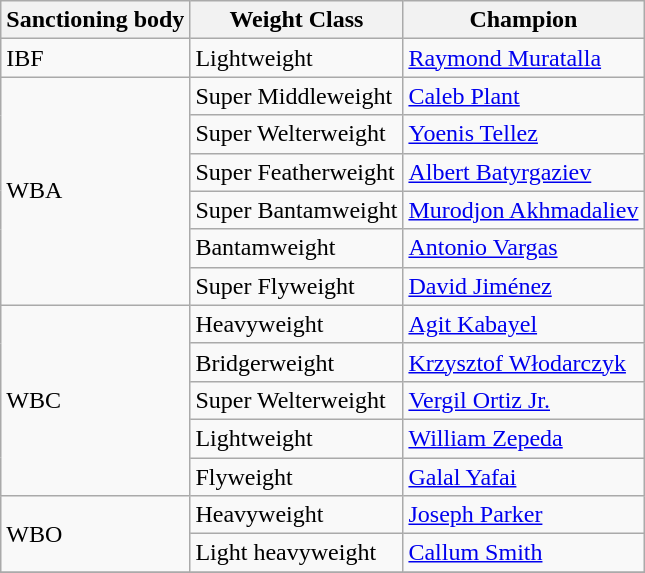<table class="wikitable">
<tr>
<th>Sanctioning body</th>
<th>Weight Class</th>
<th>Champion</th>
</tr>
<tr>
<td rowspan="1">IBF</td>
<td>Lightweight</td>
<td><a href='#'>Raymond Muratalla</a></td>
</tr>
<tr>
<td rowspan="6">WBA</td>
<td>Super Middleweight</td>
<td><a href='#'>Caleb Plant</a></td>
</tr>
<tr>
<td>Super Welterweight</td>
<td><a href='#'>Yoenis Tellez</a></td>
</tr>
<tr>
<td>Super Featherweight</td>
<td><a href='#'>Albert Batyrgaziev</a></td>
</tr>
<tr>
<td>Super Bantamweight</td>
<td><a href='#'>Murodjon Akhmadaliev</a></td>
</tr>
<tr>
<td>Bantamweight</td>
<td><a href='#'>Antonio Vargas</a></td>
</tr>
<tr>
<td>Super Flyweight</td>
<td><a href='#'>David Jiménez</a></td>
</tr>
<tr>
<td rowspan="5">WBC</td>
<td>Heavyweight</td>
<td><a href='#'>Agit Kabayel</a></td>
</tr>
<tr>
<td>Bridgerweight</td>
<td><a href='#'>Krzysztof Włodarczyk</a></td>
</tr>
<tr>
<td>Super Welterweight</td>
<td><a href='#'>Vergil Ortiz Jr.</a></td>
</tr>
<tr>
<td>Lightweight</td>
<td><a href='#'>William Zepeda</a></td>
</tr>
<tr>
<td>Flyweight</td>
<td><a href='#'>Galal Yafai</a></td>
</tr>
<tr>
<td rowspan="2">WBO</td>
<td>Heavyweight</td>
<td><a href='#'>Joseph Parker</a></td>
</tr>
<tr>
<td>Light heavyweight</td>
<td><a href='#'>Callum Smith</a></td>
</tr>
<tr>
</tr>
</table>
